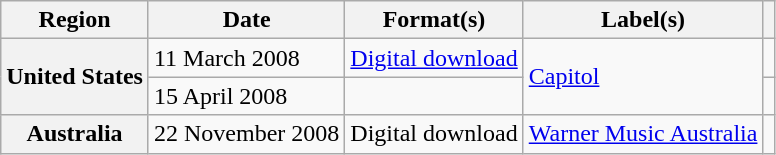<table class="wikitable plainrowheaders">
<tr>
<th scope="col">Region</th>
<th scope="col">Date</th>
<th scope="col">Format(s)</th>
<th scope="col">Label(s)</th>
<th scope="col"></th>
</tr>
<tr>
<th scope="row" rowspan="2">United States</th>
<td>11 March 2008</td>
<td><a href='#'>Digital download</a></td>
<td rowspan="2"><a href='#'>Capitol</a></td>
<td></td>
</tr>
<tr>
<td>15 April 2008</td>
<td></td>
<td></td>
</tr>
<tr>
<th scope="row">Australia</th>
<td>22 November 2008</td>
<td>Digital download </td>
<td><a href='#'>Warner Music Australia</a></td>
<td></td>
</tr>
</table>
